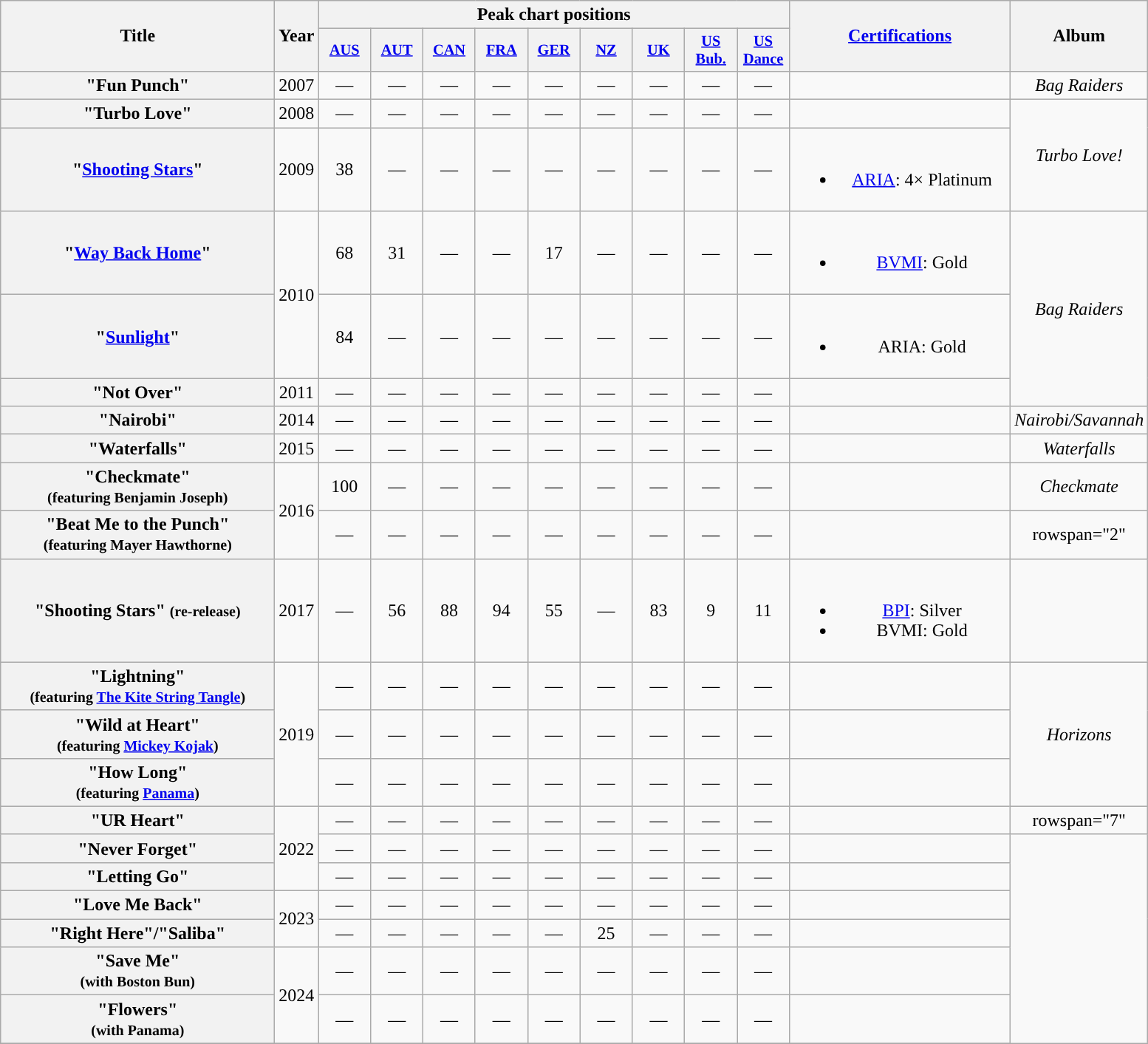<table class="wikitable plainrowheaders" style="text-align:center;">
<tr>
<th scope="col" rowspan="2" style="width:15em;">Title</th>
<th scope="col" rowspan="2" style="width:1em;">Year</th>
<th scope="col" colspan="9">Peak chart positions</th>
<th scope="col" rowspan="2" style="width:12em;"><a href='#'>Certifications</a></th>
<th scope="col" rowspan="2">Album</th>
</tr>
<tr>
<th scope="col" style="width:3em;font-size:85%;"><a href='#'>AUS</a><br></th>
<th scope="col" style="width:3em;font-size:85%;"><a href='#'>AUT</a><br></th>
<th scope="col" style="width:3em;font-size:85%;"><a href='#'>CAN</a><br></th>
<th scope="col" style="width:3em;font-size:85%;"><a href='#'>FRA</a><br></th>
<th scope="col" style="width:3em;font-size:85%;"><a href='#'>GER</a><br></th>
<th scope="col" style="width:3em;font-size:85%;"><a href='#'>NZ</a><br></th>
<th scope="col" style="width:3em;font-size:85%;"><a href='#'>UK</a><br></th>
<th scope="col" style="width:3em;font-size:85%;"><a href='#'>US Bub.</a><br></th>
<th scope="col" style="width:3em;font-size:85%;"><a href='#'>US<br>Dance</a> <br></th>
</tr>
<tr>
<th scope="row">"Fun Punch"</th>
<td>2007</td>
<td>—</td>
<td>—</td>
<td>—</td>
<td>—</td>
<td>—</td>
<td>—</td>
<td>—</td>
<td>—</td>
<td>—</td>
<td></td>
<td><em>Bag Raiders</em></td>
</tr>
<tr>
<th scope="row">"Turbo Love"</th>
<td>2008</td>
<td>—</td>
<td>—</td>
<td>—</td>
<td>—</td>
<td>—</td>
<td>—</td>
<td>—</td>
<td>—</td>
<td>—</td>
<td></td>
<td rowspan="2"><em>Turbo Love!</em></td>
</tr>
<tr>
<th scope="row">"<a href='#'>Shooting Stars</a>"</th>
<td>2009</td>
<td>38</td>
<td>—</td>
<td>—</td>
<td>—</td>
<td>—</td>
<td>—</td>
<td>—</td>
<td>—</td>
<td>—</td>
<td><br><ul><li><a href='#'>ARIA</a>: 4× Platinum</li></ul></td>
</tr>
<tr>
<th scope="row">"<a href='#'>Way Back Home</a>"</th>
<td rowspan="2">2010</td>
<td>68</td>
<td>31</td>
<td>—</td>
<td>—</td>
<td>17</td>
<td>—</td>
<td>—</td>
<td>—</td>
<td>—</td>
<td><br><ul><li><a href='#'>BVMI</a>: Gold</li></ul></td>
<td rowspan="3"><em>Bag Raiders</em></td>
</tr>
<tr>
<th scope="row">"<a href='#'>Sunlight</a>"</th>
<td>84</td>
<td>—</td>
<td>—</td>
<td>—</td>
<td>—</td>
<td>—</td>
<td>—</td>
<td>—</td>
<td>—</td>
<td><br><ul><li>ARIA: Gold</li></ul></td>
</tr>
<tr>
<th scope="row">"Not Over"</th>
<td>2011</td>
<td>—</td>
<td>—</td>
<td>—</td>
<td>—</td>
<td>—</td>
<td>—</td>
<td>—</td>
<td>—</td>
<td>—</td>
<td></td>
</tr>
<tr>
<th scope="row">"Nairobi"</th>
<td>2014</td>
<td>—</td>
<td>—</td>
<td>—</td>
<td>—</td>
<td>—</td>
<td>—</td>
<td>—</td>
<td>—</td>
<td>—</td>
<td></td>
<td><em>Nairobi/Savannah</em></td>
</tr>
<tr>
<th scope="row">"Waterfalls"</th>
<td>2015</td>
<td>—</td>
<td>—</td>
<td>—</td>
<td>—</td>
<td>—</td>
<td>—</td>
<td>—</td>
<td>—</td>
<td>—</td>
<td></td>
<td><em>Waterfalls</em></td>
</tr>
<tr>
<th scope="row">"Checkmate" <br><small>(featuring Benjamin Joseph)</small></th>
<td rowspan="2">2016</td>
<td>100</td>
<td>—</td>
<td>—</td>
<td>—</td>
<td>—</td>
<td>—</td>
<td>—</td>
<td>—</td>
<td>—</td>
<td></td>
<td><em>Checkmate</em></td>
</tr>
<tr>
<th scope="row">"Beat Me to the Punch"<br><small>(featuring Mayer Hawthorne)</small></th>
<td>—</td>
<td>—</td>
<td>—</td>
<td>—</td>
<td>—</td>
<td>—</td>
<td>—</td>
<td>—</td>
<td>—</td>
<td></td>
<td>rowspan="2" </td>
</tr>
<tr>
<th scope="row">"Shooting Stars" <small>(re-release)</small></th>
<td>2017</td>
<td>—</td>
<td>56</td>
<td>88</td>
<td>94</td>
<td>55</td>
<td>—</td>
<td>83</td>
<td>9</td>
<td>11</td>
<td><br><ul><li><a href='#'>BPI</a>: Silver</li><li>BVMI: Gold</li></ul></td>
</tr>
<tr>
<th scope="row">"Lightning" <br><small>(featuring <a href='#'>The Kite String Tangle</a>)</small></th>
<td rowspan="3">2019</td>
<td>—</td>
<td>—</td>
<td>—</td>
<td>—</td>
<td>—</td>
<td>—</td>
<td>—</td>
<td>—</td>
<td>—</td>
<td></td>
<td rowspan="3"><em>Horizons</em></td>
</tr>
<tr>
<th scope="row">"Wild at Heart" <br><small>(featuring <a href='#'>Mickey Kojak</a>)</small></th>
<td>—</td>
<td>—</td>
<td>—</td>
<td>—</td>
<td>—</td>
<td>—</td>
<td>—</td>
<td>—</td>
<td>—</td>
<td></td>
</tr>
<tr>
<th scope="row">"How Long" <br><small>(featuring <a href='#'>Panama</a>)</small></th>
<td>—</td>
<td>—</td>
<td>—</td>
<td>—</td>
<td>—</td>
<td>—</td>
<td>—</td>
<td>—</td>
<td>—</td>
<td></td>
</tr>
<tr>
<th scope="row">"UR Heart"</th>
<td rowspan="3">2022</td>
<td>—</td>
<td>—</td>
<td>—</td>
<td>—</td>
<td>—</td>
<td>—</td>
<td>—</td>
<td>—</td>
<td>—</td>
<td></td>
<td>rowspan="7" </td>
</tr>
<tr>
<th scope="row">"Never Forget"</th>
<td>—</td>
<td>—</td>
<td>—</td>
<td>—</td>
<td>—</td>
<td>—</td>
<td>—</td>
<td>—</td>
<td>—</td>
<td></td>
</tr>
<tr>
<th scope="row">"Letting Go"</th>
<td>—</td>
<td>—</td>
<td>—</td>
<td>—</td>
<td>—</td>
<td>—</td>
<td>—</td>
<td>—</td>
<td>—</td>
<td></td>
</tr>
<tr>
<th scope="row">"Love Me Back"</th>
<td rowspan="2">2023</td>
<td>—</td>
<td>—</td>
<td>—</td>
<td>—</td>
<td>—</td>
<td>—</td>
<td>—</td>
<td>—</td>
<td>—</td>
<td></td>
</tr>
<tr>
<th scope="row">"Right Here"/"Saliba"</th>
<td>—</td>
<td>—</td>
<td>—</td>
<td>—</td>
<td>—</td>
<td>25</td>
<td>—</td>
<td>—</td>
<td>—</td>
<td></td>
</tr>
<tr>
<th scope="row">"Save Me" <br><small>(with Boston Bun)</small></th>
<td rowspan="2">2024</td>
<td>—</td>
<td>—</td>
<td>—</td>
<td>—</td>
<td>—</td>
<td>—</td>
<td>—</td>
<td>—</td>
<td>—</td>
<td></td>
</tr>
<tr>
<th scope="row">"Flowers" <br><small>(with Panama)</small></th>
<td>—</td>
<td>—</td>
<td>—</td>
<td>—</td>
<td>—</td>
<td>—</td>
<td>—</td>
<td>—</td>
<td>—</td>
<td></td>
</tr>
<tr>
</tr>
</table>
